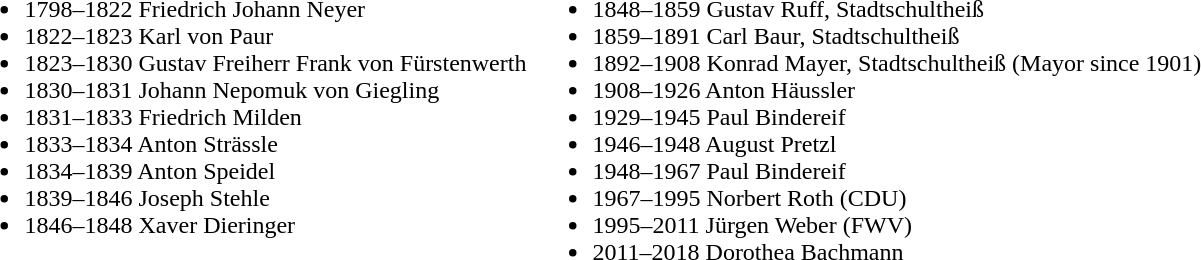<table>
<tr>
<td style="vertical-align:top;"><br><ul><li>1798–1822 Friedrich Johann Neyer</li><li>1822–1823 Karl von Paur</li><li>1823–1830 Gustav Freiherr Frank von Fürstenwerth</li><li>1830–1831 Johann Nepomuk von Giegling</li><li>1831–1833 Friedrich Milden</li><li>1833–1834 Anton Strässle</li><li>1834–1839 Anton Speidel</li><li>1839–1846 Joseph Stehle</li><li>1846–1848 Xaver Dieringer</li></ul></td>
<td style="vertical-align:top;"><br><ul><li>1848–1859 Gustav Ruff, Stadtschultheiß</li><li>1859–1891 Carl Baur, Stadtschultheiß</li><li>1892–1908 Konrad Mayer, Stadtschultheiß (Mayor since 1901)</li><li>1908–1926 Anton Häussler</li><li>1929–1945 Paul Bindereif</li><li>1946–1948 August Pretzl</li><li>1948–1967 Paul Bindereif</li><li>1967–1995 Norbert Roth (CDU)</li><li>1995–2011 Jürgen Weber (FWV)</li><li>2011–2018 Dorothea Bachmann</li></ul></td>
</tr>
</table>
